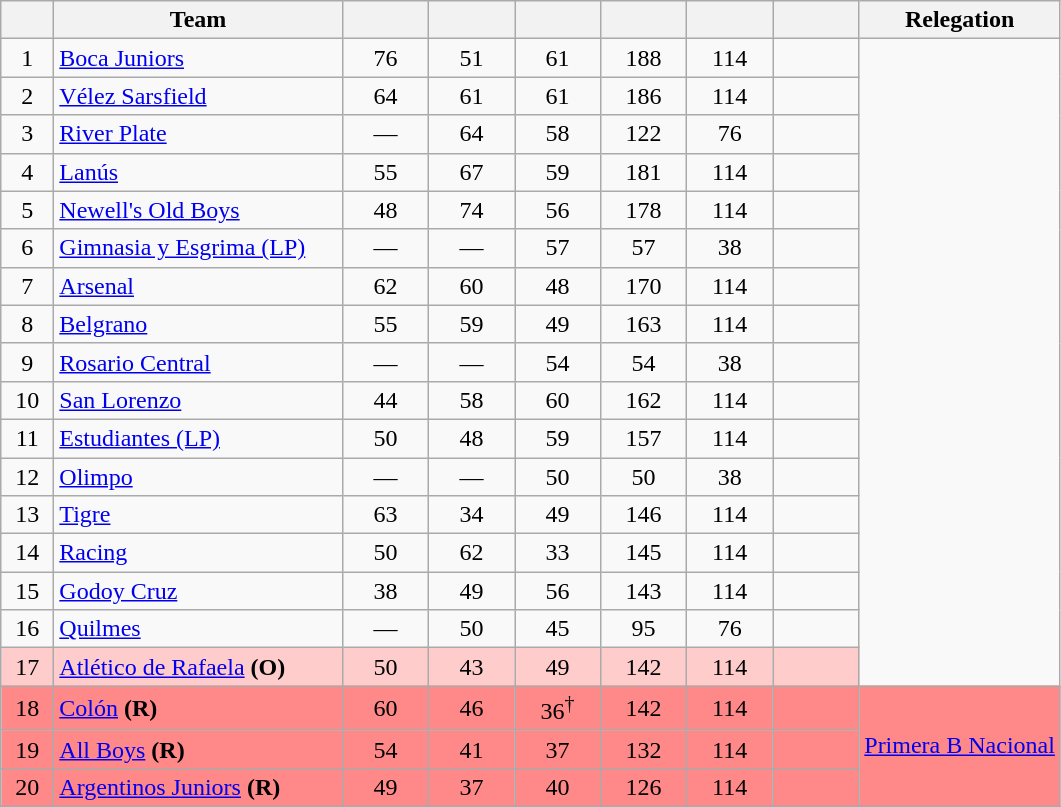<table class="wikitable" style="text-align: center;">
<tr>
<th width=28><br></th>
<th width=185>Team</th>
<th width=50></th>
<th width=50></th>
<th width=50></th>
<th width=50></th>
<th width=50></th>
<th width=50><br></th>
<th>Relegation</th>
</tr>
<tr>
<td>1</td>
<td align="left"><a href='#'>Boca Juniors</a></td>
<td>76</td>
<td>51</td>
<td>61</td>
<td>188</td>
<td>114</td>
<td><strong></strong></td>
</tr>
<tr>
<td>2</td>
<td align="left"><a href='#'>Vélez Sarsfield</a></td>
<td>64</td>
<td>61</td>
<td>61</td>
<td>186</td>
<td>114</td>
<td><strong></strong></td>
</tr>
<tr>
<td>3</td>
<td align="left"><a href='#'>River Plate</a></td>
<td>—</td>
<td>64</td>
<td>58</td>
<td>122</td>
<td>76</td>
<td><strong></strong></td>
</tr>
<tr>
<td>4</td>
<td align="left"><a href='#'>Lanús</a></td>
<td>55</td>
<td>67</td>
<td>59</td>
<td>181</td>
<td>114</td>
<td><strong></strong></td>
</tr>
<tr>
<td>5</td>
<td align="left"><a href='#'>Newell's Old Boys</a></td>
<td>48</td>
<td>74</td>
<td>56</td>
<td>178</td>
<td>114</td>
<td><strong></strong></td>
</tr>
<tr>
<td>6</td>
<td align="left"><a href='#'>Gimnasia y Esgrima (LP)</a></td>
<td>—</td>
<td>—</td>
<td>57</td>
<td>57</td>
<td>38</td>
<td><strong></strong></td>
</tr>
<tr>
<td>7</td>
<td align="left"><a href='#'>Arsenal</a></td>
<td>62</td>
<td>60</td>
<td>48</td>
<td>170</td>
<td>114</td>
<td><strong></strong></td>
</tr>
<tr>
<td>8</td>
<td align="left"><a href='#'>Belgrano</a></td>
<td>55</td>
<td>59</td>
<td>49</td>
<td>163</td>
<td>114</td>
<td><strong></strong></td>
</tr>
<tr>
<td>9</td>
<td align="left"><a href='#'>Rosario Central</a></td>
<td>—</td>
<td>—</td>
<td>54</td>
<td>54</td>
<td>38</td>
<td><strong></strong></td>
</tr>
<tr>
<td>10</td>
<td align="left"><a href='#'>San Lorenzo</a></td>
<td>44</td>
<td>58</td>
<td>60</td>
<td>162</td>
<td>114</td>
<td><strong></strong></td>
</tr>
<tr>
<td>11</td>
<td align="left"><a href='#'>Estudiantes (LP)</a></td>
<td>50</td>
<td>48</td>
<td>59</td>
<td>157</td>
<td>114</td>
<td><strong></strong></td>
</tr>
<tr>
<td>12</td>
<td align="left"><a href='#'>Olimpo</a></td>
<td>—</td>
<td>—</td>
<td>50</td>
<td>50</td>
<td>38</td>
<td><strong></strong></td>
</tr>
<tr>
<td>13</td>
<td align="left"><a href='#'>Tigre</a></td>
<td>63</td>
<td>34</td>
<td>49</td>
<td>146</td>
<td>114</td>
<td><strong></strong></td>
</tr>
<tr>
<td>14</td>
<td align="left"><a href='#'>Racing</a></td>
<td>50</td>
<td>62</td>
<td>33</td>
<td>145</td>
<td>114</td>
<td><strong></strong></td>
</tr>
<tr>
<td>15</td>
<td align="left"><a href='#'>Godoy Cruz</a></td>
<td>38</td>
<td>49</td>
<td>56</td>
<td>143</td>
<td>114</td>
<td><strong></strong></td>
</tr>
<tr>
<td>16</td>
<td align="left"><a href='#'>Quilmes</a></td>
<td>—</td>
<td>50</td>
<td>45</td>
<td>95</td>
<td>76</td>
<td><strong></strong></td>
</tr>
<tr bgcolor=#FFCCCC>
<td>17</td>
<td align="left"><a href='#'>Atlético de Rafaela</a> <strong>(O)</strong></td>
<td>50</td>
<td>43</td>
<td>49</td>
<td>142</td>
<td>114</td>
<td><strong></strong></td>
</tr>
<tr bgcolor=#FF8888>
<td>18</td>
<td align="left"><a href='#'>Colón</a> <strong>(R)</strong></td>
<td>60</td>
<td>46</td>
<td>36<sup>†</sup></td>
<td>142</td>
<td>114</td>
<td><strong></strong></td>
<td rowspan=3><a href='#'>Primera B Nacional</a></td>
</tr>
<tr bgcolor=#FF8888>
<td>19</td>
<td align="left"><a href='#'>All Boys</a> <strong>(R)</strong></td>
<td>54</td>
<td>41</td>
<td>37</td>
<td>132</td>
<td>114</td>
<td><strong></strong></td>
</tr>
<tr bgcolor=#FF8888>
<td>20</td>
<td align="left"><a href='#'>Argentinos Juniors</a> <strong>(R)</strong></td>
<td>49</td>
<td>37</td>
<td>40</td>
<td>126</td>
<td>114</td>
<td><strong></strong></td>
</tr>
</table>
